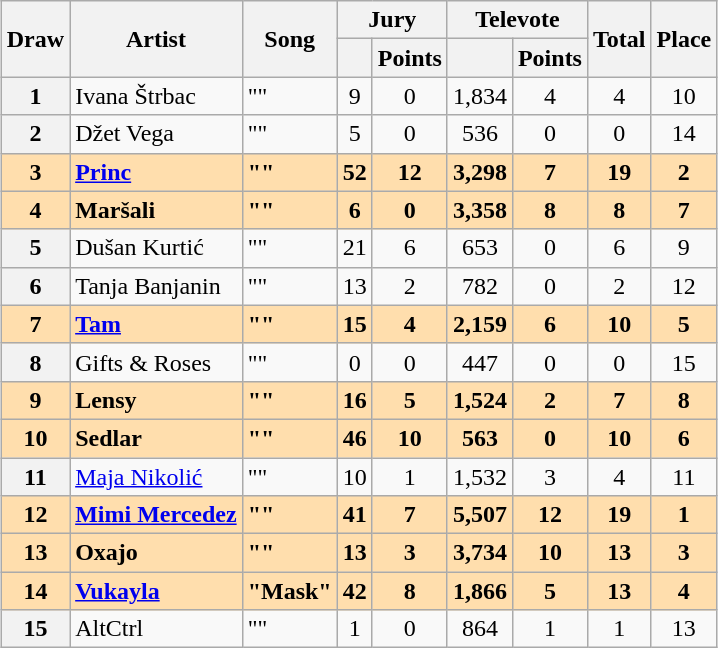<table class="sortable wikitable plainrowheaders" style="margin: 1em auto 1em auto; text-align:center;">
<tr>
<th rowspan="2">Draw</th>
<th rowspan="2">Artist</th>
<th rowspan="2">Song</th>
<th colspan="2">Jury</th>
<th colspan="2">Televote</th>
<th rowspan="2" class="unsortable">Total</th>
<th rowspan="2">Place</th>
</tr>
<tr>
<th></th>
<th class="unsortable">Points</th>
<th></th>
<th class="unsortable">Points</th>
</tr>
<tr>
<th scope="row" style="text-align:center">1</th>
<td align="left">Ivana Štrbac</td>
<td align="left">""</td>
<td>9</td>
<td>0</td>
<td>1,834</td>
<td>4</td>
<td>4</td>
<td>10</td>
</tr>
<tr>
<th scope="row" style="text-align:center">2</th>
<td align="left">Džet Vega</td>
<td align="left">""</td>
<td>5</td>
<td>0</td>
<td>536</td>
<td>0</td>
<td>0</td>
<td>14</td>
</tr>
<tr style="font-weight:bold; background:navajowhite">
<th scope="row" style="text-align:center; font-weight:bold; background:navajowhite">3</th>
<td align="left"><a href='#'>Princ</a></td>
<td align="left">""</td>
<td>52</td>
<td>12</td>
<td>3,298</td>
<td>7</td>
<td>19</td>
<td>2</td>
</tr>
<tr style="font-weight:bold; background:navajowhite">
<th scope="row" style="text-align:center; font-weight:bold; background:navajowhite">4</th>
<td align="left">Maršali</td>
<td align="left">""</td>
<td>6</td>
<td>0</td>
<td>3,358</td>
<td>8</td>
<td>8</td>
<td>7</td>
</tr>
<tr>
<th scope="row" style="text-align:center">5</th>
<td align="left">Dušan Kurtić</td>
<td align="left">""</td>
<td>21</td>
<td>6</td>
<td>653</td>
<td>0</td>
<td>6</td>
<td>9</td>
</tr>
<tr>
<th scope="row" style="text-align:center">6</th>
<td align="left">Tanja Banjanin</td>
<td align="left">""</td>
<td>13</td>
<td>2</td>
<td>782</td>
<td>0</td>
<td>2</td>
<td>12</td>
</tr>
<tr style="font-weight:bold; background:navajowhite">
<th scope="row" style="text-align:center; font-weight:bold; background:navajowhite">7</th>
<td align="left"><a href='#'>Tam</a></td>
<td align="left">""</td>
<td>15</td>
<td>4</td>
<td>2,159</td>
<td>6</td>
<td>10</td>
<td>5</td>
</tr>
<tr>
<th scope="row" style="text-align:center">8</th>
<td align="left">Gifts & Roses</td>
<td align="left">""</td>
<td>0</td>
<td>0</td>
<td>447</td>
<td>0</td>
<td>0</td>
<td>15</td>
</tr>
<tr style="font-weight:bold; background:navajowhite">
<th scope="row" style="text-align:center; font-weight:bold; background:navajowhite">9</th>
<td align="left">Lensy</td>
<td align="left">""</td>
<td>16</td>
<td>5</td>
<td>1,524</td>
<td>2</td>
<td>7</td>
<td>8</td>
</tr>
<tr style="font-weight:bold; background:navajowhite">
<th scope="row" style="text-align:center; font-weight:bold; background:navajowhite">10</th>
<td align="left">Sedlar</td>
<td align="left">""</td>
<td>46</td>
<td>10</td>
<td>563</td>
<td>0</td>
<td>10</td>
<td>6</td>
</tr>
<tr>
<th scope="row" style="text-align:center">11</th>
<td align="left"><a href='#'>Maja Nikolić</a></td>
<td align="left">""</td>
<td>10</td>
<td>1</td>
<td>1,532</td>
<td>3</td>
<td>4</td>
<td>11</td>
</tr>
<tr style="font-weight:bold; background:navajowhite">
<th scope="row" style="text-align:center; font-weight:bold; background:navajowhite">12</th>
<td align="left"><a href='#'>Mimi Mercedez</a></td>
<td align="left">""</td>
<td>41</td>
<td>7</td>
<td>5,507</td>
<td>12</td>
<td>19</td>
<td>1</td>
</tr>
<tr style="font-weight:bold; background:navajowhite">
<th scope="row" style="text-align:center; font-weight:bold; background:navajowhite">13</th>
<td align="left">Oxajo</td>
<td align="left">""</td>
<td data-sort-value="13.1">13</td>
<td>3</td>
<td>3,734</td>
<td>10</td>
<td>13</td>
<td>3</td>
</tr>
<tr style="font-weight:bold; background:navajowhite">
<th scope="row" style="text-align:center; font-weight:bold; background:navajowhite">14</th>
<td align="left"><a href='#'>Vukayla</a></td>
<td align="left">"Mask"</td>
<td>42</td>
<td>8</td>
<td>1,866</td>
<td>5</td>
<td>13</td>
<td>4</td>
</tr>
<tr>
<th scope="row" style="text-align:center">15</th>
<td align="left">AltCtrl</td>
<td align="left">""</td>
<td>1</td>
<td>0</td>
<td>864</td>
<td>1</td>
<td>1</td>
<td>13</td>
</tr>
</table>
